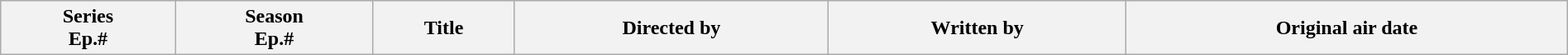<table class="wikitable plainrowheaders" style="width:100%; margin:auto;">
<tr>
<th>Series<br>Ep.#</th>
<th>Season<br>Ep.#</th>
<th>Title</th>
<th>Directed by</th>
<th>Written by</th>
<th>Original air date<br>






</th>
</tr>
</table>
